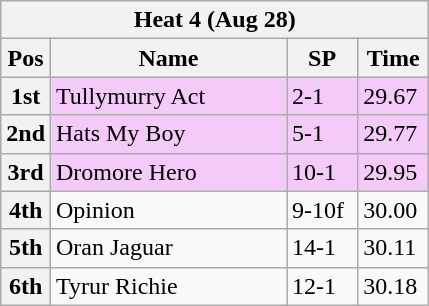<table class="wikitable">
<tr>
<th colspan="6">Heat 4 (Aug 28)</th>
</tr>
<tr>
<th width=20>Pos</th>
<th width=150>Name</th>
<th width=40>SP</th>
<th width=40>Time</th>
</tr>
<tr style="background: #f4caf9;">
<th>1st</th>
<td>Tullymurry Act</td>
<td>2-1</td>
<td>29.67</td>
</tr>
<tr style="background: #f4caf9;">
<th>2nd</th>
<td>Hats My Boy</td>
<td>5-1</td>
<td>29.77</td>
</tr>
<tr style="background: #f4caf9;">
<th>3rd</th>
<td>Dromore Hero</td>
<td>10-1</td>
<td>29.95</td>
</tr>
<tr>
<th>4th</th>
<td> Opinion</td>
<td>9-10f</td>
<td>30.00</td>
</tr>
<tr>
<th>5th</th>
<td>Oran Jaguar</td>
<td>14-1</td>
<td>30.11</td>
</tr>
<tr>
<th>6th</th>
<td>Tyrur Richie</td>
<td>12-1</td>
<td>30.18</td>
</tr>
</table>
